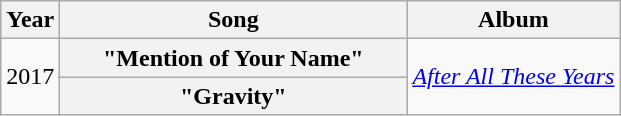<table class="wikitable plainrowheaders" style="text-align:center;">
<tr>
<th rowspan="1">Year</th>
<th rowspan="1" style="width:14em;">Song</th>
<th rowspan="1">Album</th>
</tr>
<tr>
<td rowspan="2">2017</td>
<th scope="row">"Mention of Your Name"</th>
<td rowspan="2"><em><a href='#'>After All These Years</a></em></td>
</tr>
<tr>
<th scope="row">"Gravity"</th>
</tr>
</table>
